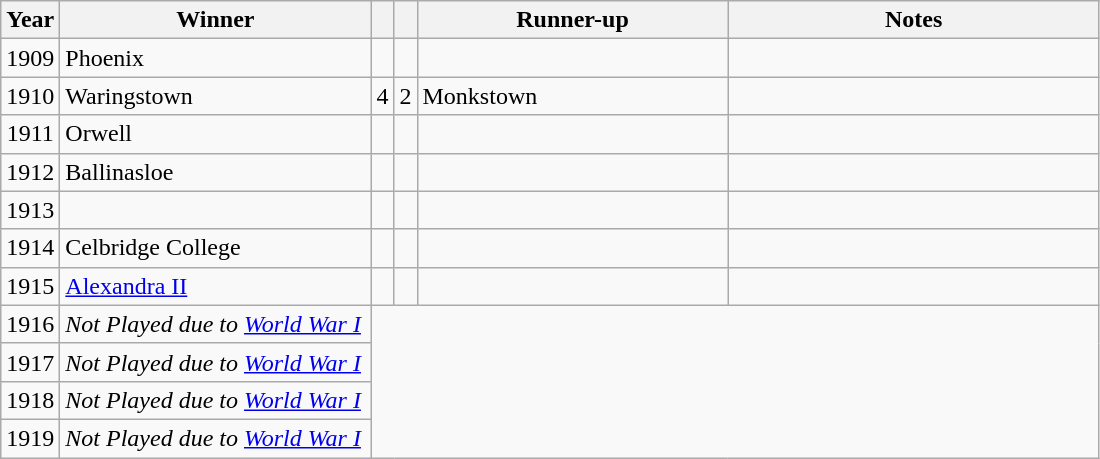<table class="wikitable">
<tr>
<th>Year</th>
<th>Winner</th>
<th></th>
<th></th>
<th>Runner-up</th>
<th>Notes</th>
</tr>
<tr>
<td align="center">1909</td>
<td width="200">Phoenix</td>
<td align="center"></td>
<td align="center"></td>
<td width="200"></td>
<td width="240"></td>
</tr>
<tr>
<td align="center">1910</td>
<td>Waringstown</td>
<td align="center">4</td>
<td align="center">2</td>
<td>Monkstown</td>
<td></td>
</tr>
<tr>
<td align="center">1911</td>
<td>Orwell</td>
<td align="center"></td>
<td align="center"></td>
<td></td>
<td></td>
</tr>
<tr>
<td align="center">1912</td>
<td>Ballinasloe</td>
<td align="center"></td>
<td align="center"></td>
<td></td>
<td></td>
</tr>
<tr>
<td align="center">1913</td>
<td></td>
<td align="center"></td>
<td align="center"></td>
<td></td>
<td></td>
</tr>
<tr>
<td align="center">1914</td>
<td>Celbridge College</td>
<td align="center"></td>
<td align="center"></td>
<td></td>
<td></td>
</tr>
<tr>
<td align="center">1915</td>
<td><a href='#'>Alexandra II</a></td>
<td align="center"></td>
<td align="center"></td>
<td></td>
<td></td>
</tr>
<tr>
<td align="center">1916</td>
<td><em>Not Played due to <a href='#'>World War I</a></em></td>
</tr>
<tr>
<td align="center">1917</td>
<td><em>Not Played due to <a href='#'>World War I</a></em></td>
</tr>
<tr>
<td align="center">1918</td>
<td><em>Not Played due to <a href='#'>World War I</a></em></td>
</tr>
<tr>
<td align="center">1919</td>
<td><em>Not Played due to <a href='#'>World War I</a></em></td>
</tr>
</table>
